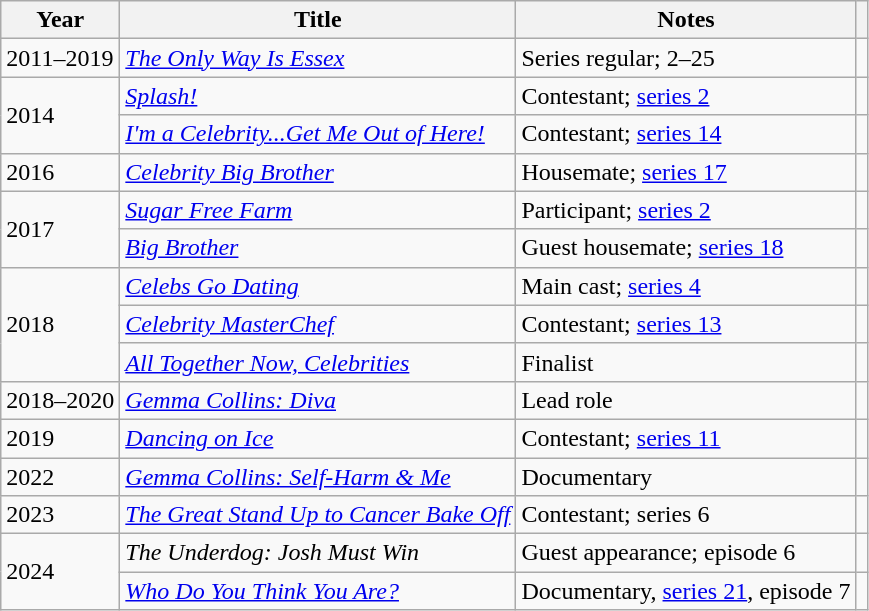<table class="wikitable sortable">
<tr>
<th>Year</th>
<th>Title</th>
<th class="unsortable">Notes</th>
<th class="unsortable"></th>
</tr>
<tr>
<td>2011–2019</td>
<td><em><a href='#'>The Only Way Is Essex</a></em></td>
<td>Series regular; 2–25</td>
<td style="text-align:center;"></td>
</tr>
<tr>
<td rowspan="2">2014</td>
<td><em><a href='#'>Splash!</a></em></td>
<td>Contestant; <a href='#'>series 2</a></td>
<td style="text-align:center;"></td>
</tr>
<tr>
<td><em><a href='#'>I'm a Celebrity...Get Me Out of Here!</a></em></td>
<td>Contestant; <a href='#'>series 14</a></td>
<td style="text-align:center;"></td>
</tr>
<tr>
<td>2016</td>
<td><em><a href='#'>Celebrity Big Brother</a></em></td>
<td>Housemate; <a href='#'>series 17</a></td>
<td style="text-align:center;"></td>
</tr>
<tr>
<td rowspan="2">2017</td>
<td><em><a href='#'>Sugar Free Farm</a></em></td>
<td>Participant; <a href='#'>series 2</a></td>
<td style="text-align:center;"></td>
</tr>
<tr>
<td><em><a href='#'>Big Brother</a></em></td>
<td>Guest housemate; <a href='#'>series 18</a></td>
<td style="text-align:center;"></td>
</tr>
<tr>
<td rowspan="3">2018</td>
<td><em><a href='#'>Celebs Go Dating</a></em></td>
<td>Main cast; <a href='#'>series 4</a></td>
<td style="text-align:center;"></td>
</tr>
<tr>
<td><em><a href='#'>Celebrity MasterChef</a></em></td>
<td>Contestant; <a href='#'>series 13</a></td>
<td style="text-align:center;"></td>
</tr>
<tr>
<td><em><a href='#'>All Together Now, Celebrities</a></em></td>
<td>Finalist</td>
<td style="text-align:center;"></td>
</tr>
<tr>
<td>2018–2020</td>
<td><em><a href='#'>Gemma Collins: Diva</a></em></td>
<td>Lead role</td>
<td style="text-align:center;"></td>
</tr>
<tr>
<td>2019</td>
<td><em><a href='#'>Dancing on Ice</a></em></td>
<td>Contestant; <a href='#'>series 11</a></td>
<td style="text-align:center;"></td>
</tr>
<tr>
<td>2022</td>
<td><em><a href='#'>Gemma Collins: Self-Harm & Me</a></em></td>
<td>Documentary</td>
<td style="text-align:center;"></td>
</tr>
<tr>
<td>2023</td>
<td><em><a href='#'>The Great Stand Up to Cancer Bake Off</a></em></td>
<td>Contestant; series 6</td>
<td style="text-align:center;"></td>
</tr>
<tr>
<td rowspan="2">2024</td>
<td><em>The Underdog: Josh Must Win</em></td>
<td>Guest appearance; episode 6</td>
<td></td>
</tr>
<tr>
<td><em><a href='#'>Who Do You Think You Are?</a></em></td>
<td>Documentary, <a href='#'>series 21</a>, episode 7</td>
<td></td>
</tr>
</table>
